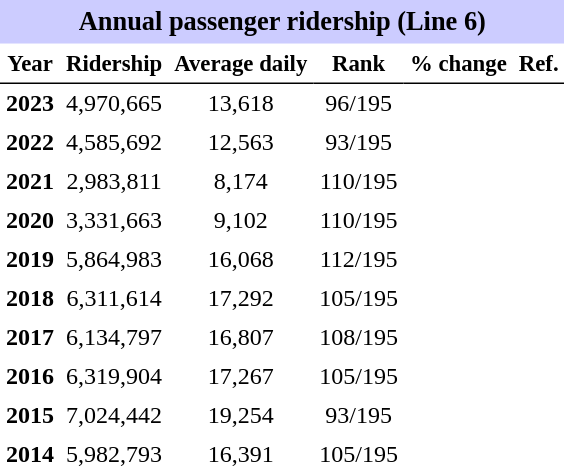<table class="toccolours" cellpadding="4" cellspacing="0" style="text-align:right;">
<tr>
<th colspan="6"  style="background-color:#ccf; background-color:#ccf; font-size:110%; text-align:center;">Annual passenger ridership (Line 6)</th>
</tr>
<tr style="font-size:95%; text-align:center">
<th style="border-bottom:1px solid black">Year</th>
<th style="border-bottom:1px solid black">Ridership</th>
<th style="border-bottom:1px solid black">Average daily</th>
<th style="border-bottom:1px solid black">Rank</th>
<th style="border-bottom:1px solid black">% change</th>
<th style="border-bottom:1px solid black">Ref.</th>
</tr>
<tr style="text-align:center;">
<td><strong>2023</strong></td>
<td>4,970,665</td>
<td>13,618</td>
<td>96/195</td>
<td></td>
<td></td>
</tr>
<tr style="text-align:center;">
<td><strong>2022</strong></td>
<td>4,585,692</td>
<td>12,563</td>
<td>93/195</td>
<td></td>
<td></td>
</tr>
<tr style="text-align:center;">
<td><strong>2021</strong></td>
<td>2,983,811</td>
<td>8,174</td>
<td>110/195</td>
<td></td>
<td></td>
</tr>
<tr style="text-align:center;">
<td><strong>2020</strong></td>
<td>3,331,663</td>
<td>9,102</td>
<td>110/195</td>
<td></td>
<td></td>
</tr>
<tr style="text-align:center;">
<td><strong>2019</strong></td>
<td>5,864,983</td>
<td>16,068</td>
<td>112/195</td>
<td></td>
<td></td>
</tr>
<tr style="text-align:center;">
<td><strong>2018</strong></td>
<td>6,311,614</td>
<td>17,292</td>
<td>105/195</td>
<td></td>
<td></td>
</tr>
<tr style="text-align:center;">
<td><strong>2017</strong></td>
<td>6,134,797</td>
<td>16,807</td>
<td>108/195</td>
<td></td>
<td></td>
</tr>
<tr style="text-align:center;">
<td><strong>2016</strong></td>
<td>6,319,904</td>
<td>17,267</td>
<td>105/195</td>
<td></td>
<td></td>
</tr>
<tr style="text-align:center;">
<td><strong>2015</strong></td>
<td>7,024,442</td>
<td>19,254</td>
<td>93/195</td>
<td></td>
<td></td>
</tr>
<tr style="text-align:center;">
<td><strong>2014</strong></td>
<td>5,982,793</td>
<td>16,391</td>
<td>105/195</td>
<td></td>
<td></td>
</tr>
</table>
